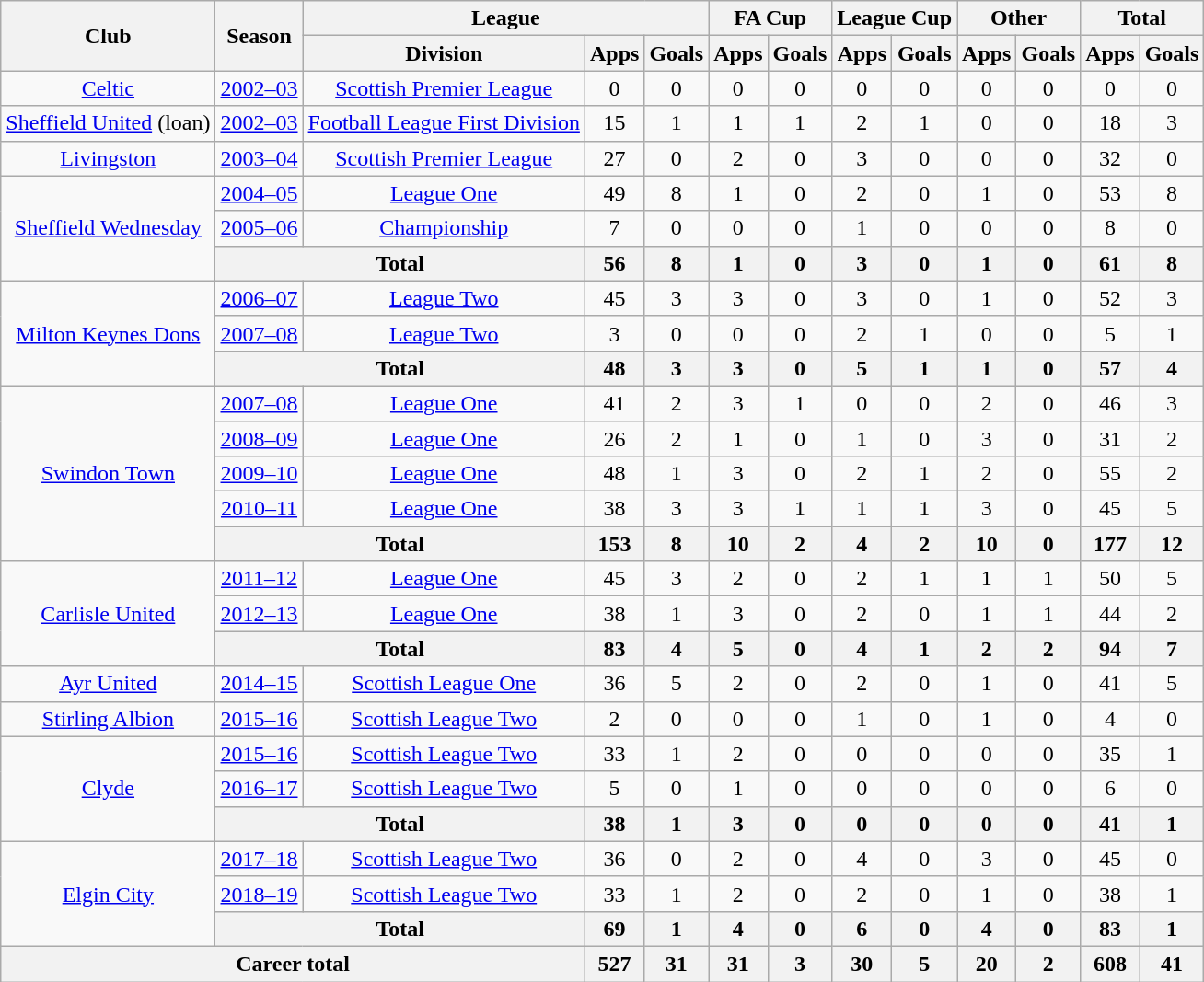<table class="wikitable" style="text-align: center;">
<tr>
<th rowspan="2">Club</th>
<th rowspan="2">Season</th>
<th colspan="3">League</th>
<th colspan="2">FA Cup</th>
<th colspan="2">League Cup</th>
<th colspan="2">Other</th>
<th colspan="2">Total</th>
</tr>
<tr>
<th>Division</th>
<th>Apps</th>
<th>Goals</th>
<th>Apps</th>
<th>Goals</th>
<th>Apps</th>
<th>Goals</th>
<th>Apps</th>
<th>Goals</th>
<th>Apps</th>
<th>Goals</th>
</tr>
<tr>
<td rowspan="1"><a href='#'>Celtic</a></td>
<td><a href='#'>2002–03</a></td>
<td><a href='#'>Scottish Premier League</a></td>
<td>0</td>
<td>0</td>
<td>0</td>
<td>0</td>
<td>0</td>
<td>0</td>
<td>0</td>
<td>0</td>
<td>0</td>
<td>0</td>
</tr>
<tr>
<td><a href='#'>Sheffield United</a> (loan)</td>
<td><a href='#'>2002–03</a></td>
<td><a href='#'>Football League First Division</a></td>
<td>15</td>
<td>1</td>
<td>1</td>
<td>1</td>
<td>2</td>
<td>1</td>
<td>0</td>
<td>0</td>
<td>18</td>
<td>3</td>
</tr>
<tr>
<td><a href='#'>Livingston</a></td>
<td><a href='#'>2003–04</a></td>
<td><a href='#'>Scottish Premier League</a></td>
<td>27</td>
<td>0</td>
<td>2</td>
<td>0</td>
<td>3</td>
<td>0</td>
<td>0</td>
<td>0</td>
<td>32</td>
<td>0</td>
</tr>
<tr>
<td rowspan="3"><a href='#'>Sheffield Wednesday</a></td>
<td><a href='#'>2004–05</a></td>
<td><a href='#'>League One</a></td>
<td>49</td>
<td>8</td>
<td>1</td>
<td>0</td>
<td>2</td>
<td>0</td>
<td>1</td>
<td>0</td>
<td>53</td>
<td>8</td>
</tr>
<tr>
<td><a href='#'>2005–06</a></td>
<td><a href='#'>Championship</a></td>
<td>7</td>
<td>0</td>
<td>0</td>
<td>0</td>
<td>1</td>
<td>0</td>
<td>0</td>
<td>0</td>
<td>8</td>
<td>0</td>
</tr>
<tr>
<th colspan="2">Total</th>
<th>56</th>
<th>8</th>
<th>1</th>
<th>0</th>
<th>3</th>
<th>0</th>
<th>1</th>
<th>0</th>
<th>61</th>
<th>8</th>
</tr>
<tr>
<td rowspan="3"><a href='#'>Milton Keynes Dons</a></td>
<td><a href='#'>2006–07</a></td>
<td><a href='#'>League Two</a></td>
<td>45</td>
<td>3</td>
<td>3</td>
<td>0</td>
<td>3</td>
<td>0</td>
<td>1</td>
<td>0</td>
<td>52</td>
<td>3</td>
</tr>
<tr>
<td><a href='#'>2007–08</a></td>
<td><a href='#'>League Two</a></td>
<td>3</td>
<td>0</td>
<td>0</td>
<td>0</td>
<td>2</td>
<td>1</td>
<td>0</td>
<td>0</td>
<td>5</td>
<td>1</td>
</tr>
<tr>
<th colspan="2">Total</th>
<th>48</th>
<th>3</th>
<th>3</th>
<th>0</th>
<th>5</th>
<th>1</th>
<th>1</th>
<th>0</th>
<th>57</th>
<th>4</th>
</tr>
<tr>
<td rowspan="5"><a href='#'>Swindon Town</a></td>
<td><a href='#'>2007–08</a></td>
<td><a href='#'>League One</a></td>
<td>41</td>
<td>2</td>
<td>3</td>
<td>1</td>
<td>0</td>
<td>0</td>
<td>2</td>
<td>0</td>
<td>46</td>
<td>3</td>
</tr>
<tr>
<td><a href='#'>2008–09</a></td>
<td><a href='#'>League One</a></td>
<td>26</td>
<td>2</td>
<td>1</td>
<td>0</td>
<td>1</td>
<td>0</td>
<td>3</td>
<td>0</td>
<td>31</td>
<td>2</td>
</tr>
<tr>
<td><a href='#'>2009–10</a></td>
<td><a href='#'>League One</a></td>
<td>48</td>
<td>1</td>
<td>3</td>
<td>0</td>
<td>2</td>
<td>1</td>
<td>2</td>
<td>0</td>
<td>55</td>
<td>2</td>
</tr>
<tr>
<td><a href='#'>2010–11</a></td>
<td><a href='#'>League One</a></td>
<td>38</td>
<td>3</td>
<td>3</td>
<td>1</td>
<td>1</td>
<td>1</td>
<td>3</td>
<td>0</td>
<td>45</td>
<td>5</td>
</tr>
<tr>
<th colspan="2">Total</th>
<th>153</th>
<th>8</th>
<th>10</th>
<th>2</th>
<th>4</th>
<th>2</th>
<th>10</th>
<th>0</th>
<th>177</th>
<th>12</th>
</tr>
<tr>
<td rowspan="3"><a href='#'>Carlisle United</a></td>
<td><a href='#'>2011–12</a></td>
<td><a href='#'>League One</a></td>
<td>45</td>
<td>3</td>
<td>2</td>
<td>0</td>
<td>2</td>
<td>1</td>
<td>1</td>
<td>1</td>
<td>50</td>
<td>5</td>
</tr>
<tr>
<td><a href='#'>2012–13</a></td>
<td><a href='#'>League One</a></td>
<td>38</td>
<td>1</td>
<td>3</td>
<td>0</td>
<td>2</td>
<td>0</td>
<td>1</td>
<td>1</td>
<td>44</td>
<td>2</td>
</tr>
<tr>
<th colspan="2">Total</th>
<th>83</th>
<th>4</th>
<th>5</th>
<th>0</th>
<th>4</th>
<th>1</th>
<th>2</th>
<th>2</th>
<th>94</th>
<th>7</th>
</tr>
<tr>
<td><a href='#'>Ayr United</a></td>
<td><a href='#'>2014–15</a></td>
<td><a href='#'>Scottish League One</a></td>
<td>36</td>
<td>5</td>
<td>2</td>
<td>0</td>
<td>2</td>
<td>0</td>
<td>1</td>
<td>0</td>
<td>41</td>
<td>5</td>
</tr>
<tr>
<td><a href='#'>Stirling Albion</a></td>
<td><a href='#'>2015–16</a></td>
<td><a href='#'>Scottish League Two</a></td>
<td>2</td>
<td>0</td>
<td>0</td>
<td>0</td>
<td>1</td>
<td>0</td>
<td>1</td>
<td>0</td>
<td>4</td>
<td>0</td>
</tr>
<tr>
<td rowspan="3"><a href='#'>Clyde</a></td>
<td><a href='#'>2015–16</a></td>
<td><a href='#'>Scottish League Two</a></td>
<td>33</td>
<td>1</td>
<td>2</td>
<td>0</td>
<td>0</td>
<td>0</td>
<td>0</td>
<td>0</td>
<td>35</td>
<td>1</td>
</tr>
<tr>
<td><a href='#'>2016–17</a></td>
<td><a href='#'>Scottish League Two</a></td>
<td>5</td>
<td>0</td>
<td>1</td>
<td>0</td>
<td>0</td>
<td>0</td>
<td>0</td>
<td>0</td>
<td>6</td>
<td>0</td>
</tr>
<tr>
<th colspan="2">Total</th>
<th>38</th>
<th>1</th>
<th>3</th>
<th>0</th>
<th>0</th>
<th>0</th>
<th>0</th>
<th>0</th>
<th>41</th>
<th>1</th>
</tr>
<tr>
<td rowspan="3"><a href='#'>Elgin City</a></td>
<td><a href='#'>2017–18</a></td>
<td><a href='#'>Scottish League Two</a></td>
<td>36</td>
<td>0</td>
<td>2</td>
<td>0</td>
<td>4</td>
<td>0</td>
<td>3</td>
<td>0</td>
<td>45</td>
<td>0</td>
</tr>
<tr>
<td><a href='#'>2018–19</a></td>
<td><a href='#'>Scottish League Two</a></td>
<td>33</td>
<td>1</td>
<td>2</td>
<td>0</td>
<td>2</td>
<td>0</td>
<td>1</td>
<td>0</td>
<td>38</td>
<td>1</td>
</tr>
<tr>
<th colspan="2">Total</th>
<th>69</th>
<th>1</th>
<th>4</th>
<th>0</th>
<th>6</th>
<th>0</th>
<th>4</th>
<th>0</th>
<th>83</th>
<th>1</th>
</tr>
<tr>
<th colspan="3">Career total</th>
<th>527</th>
<th>31</th>
<th>31</th>
<th>3</th>
<th>30</th>
<th>5</th>
<th>20</th>
<th>2</th>
<th>608</th>
<th>41</th>
</tr>
</table>
